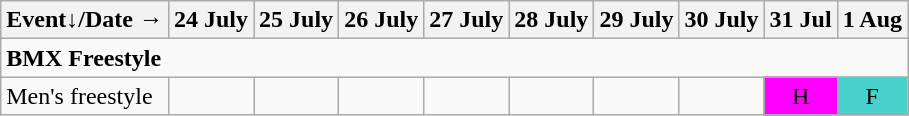<table class="wikitable olympic-schedule cycling">
<tr>
<th>Event↓/Date →</th>
<th>24 July</th>
<th>25 July</th>
<th>26 July</th>
<th>27 July</th>
<th>28 July</th>
<th>29 July</th>
<th colspan="2">30 July</th>
<th>31 Jul</th>
<th>1 Aug</th>
</tr>
<tr>
<td colspan="11" class="event"><strong>BMX Freestyle</strong></td>
</tr>
<tr>
<td class="event">Men's freestyle</td>
<td></td>
<td></td>
<td></td>
<td></td>
<td></td>
<td></td>
<td colspan="2"></td>
<td bgcolor="#FF00FF" align=center class="heat">H</td>
<td bgcolor="#48D1CC" align=center class="finals">F</td>
</tr>
</table>
